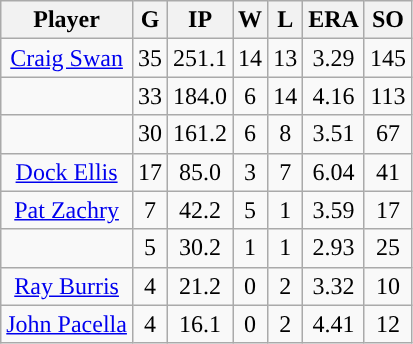<table class="wikitable sortable">
<tr>
<th>Player</th>
<th>G</th>
<th>IP</th>
<th>W</th>
<th>L</th>
<th>ERA</th>
<th>SO</th>
</tr>
<tr style="text-align:center;">
<td><a href='#'>Craig Swan</a></td>
<td>35</td>
<td>251.1</td>
<td>14</td>
<td>13</td>
<td>3.29</td>
<td>145</td>
</tr>
<tr align=center>
<td></td>
<td>33</td>
<td>184.0</td>
<td>6</td>
<td>14</td>
<td>4.16</td>
<td>113</td>
</tr>
<tr style="text-align:center;">
<td></td>
<td>30</td>
<td>161.2</td>
<td>6</td>
<td>8</td>
<td>3.51</td>
<td>67</td>
</tr>
<tr style="text-align:center;">
<td><a href='#'>Dock Ellis</a></td>
<td>17</td>
<td>85.0</td>
<td>3</td>
<td>7</td>
<td>6.04</td>
<td>41</td>
</tr>
<tr align=center>
<td><a href='#'>Pat Zachry</a></td>
<td>7</td>
<td>42.2</td>
<td>5</td>
<td>1</td>
<td>3.59</td>
<td>17</td>
</tr>
<tr align=center>
<td></td>
<td>5</td>
<td>30.2</td>
<td>1</td>
<td>1</td>
<td>2.93</td>
<td>25</td>
</tr>
<tr align=center>
<td><a href='#'>Ray Burris</a></td>
<td>4</td>
<td>21.2</td>
<td>0</td>
<td>2</td>
<td>3.32</td>
<td>10</td>
</tr>
<tr align=center>
<td><a href='#'>John Pacella</a></td>
<td>4</td>
<td>16.1</td>
<td>0</td>
<td>2</td>
<td>4.41</td>
<td>12</td>
</tr>
</table>
